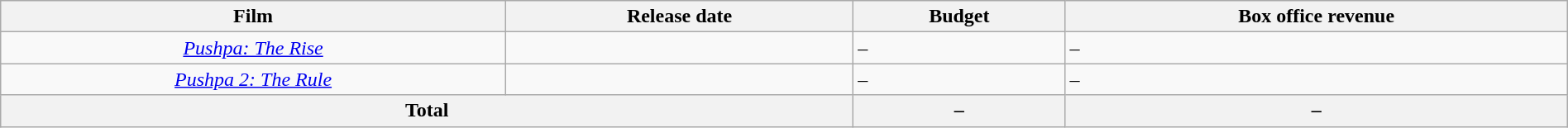<table class="wikitable" style="width:100%;">
<tr>
<th style="text-align:centr;">Film</th>
<th style="text-align:centr;">Release date</th>
<th style="text-align:centr;">Budget</th>
<th style="text-align:centr;">Box office revenue</th>
</tr>
<tr>
<td style="text-align:center;"><em><a href='#'>Pushpa: The Rise</a></em></td>
<td></td>
<td>– </td>
<td>– </td>
</tr>
<tr>
<td style="text-align:center;"><em><a href='#'>Pushpa 2: The Rule</a></em></td>
<td></td>
<td>–</td>
<td>– </td>
</tr>
<tr>
<th colspan="2" style="text-align:centr;">Total</th>
<th style="text-align:centr;">–</th>
<th style="text-align:centr;">–</th>
</tr>
</table>
